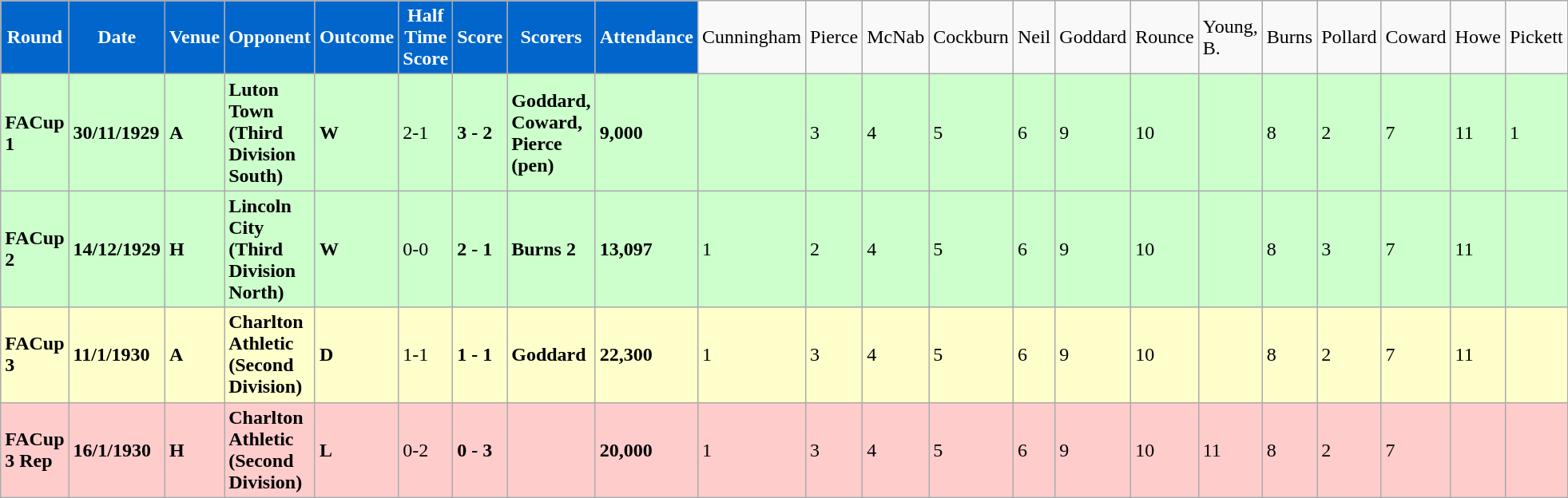<table class="wikitable">
<tr>
<td style="background:#0066CC; color:#FFFFFF; text-align:center;"><strong>Round</strong></td>
<td style="background:#0066CC; color:#FFFFFF; text-align:center;"><strong>Date</strong></td>
<td style="background:#0066CC; color:#FFFFFF; text-align:center;"><strong>Venue</strong></td>
<td style="background:#0066CC; color:#FFFFFF; text-align:center;"><strong>Opponent</strong></td>
<td style="background:#0066CC; color:#FFFFFF; text-align:center;"><strong>Outcome</strong></td>
<td style="background:#0066CC; color:#FFFFFF; text-align:center;"><strong>Half Time Score</strong></td>
<td style="background:#0066CC; color:#FFFFFF; text-align:center;"><strong>Score</strong></td>
<td style="background:#0066CC; color:#FFFFFF; text-align:center;"><strong>Scorers</strong></td>
<td style="background:#0066CC; color:#FFFFFF; text-align:center;"><strong>Attendance</strong></td>
<td>Cunningham</td>
<td>Pierce</td>
<td>McNab</td>
<td>Cockburn</td>
<td>Neil</td>
<td>Goddard</td>
<td>Rounce</td>
<td>Young, B.</td>
<td>Burns</td>
<td>Pollard</td>
<td>Coward</td>
<td>Howe</td>
<td>Pickett</td>
</tr>
<tr bgcolor="#CCFFCC">
<td><strong>FACup 1</strong></td>
<td><strong>30/11/1929</strong></td>
<td><strong>A</strong></td>
<td><strong>Luton Town (Third Division South)</strong></td>
<td><strong>W</strong></td>
<td>2-1</td>
<td><strong>3 - 2</strong></td>
<td><strong>Goddard, Coward, Pierce (pen)</strong></td>
<td><strong>9,000</strong></td>
<td></td>
<td>3</td>
<td>4</td>
<td>5</td>
<td>6</td>
<td>9</td>
<td>10</td>
<td></td>
<td>8</td>
<td>2</td>
<td>7</td>
<td>11</td>
<td>1</td>
</tr>
<tr bgcolor="#CCFFCC">
<td><strong>FACup 2</strong></td>
<td><strong>14/12/1929</strong></td>
<td><strong>H</strong></td>
<td><strong>Lincoln City (Third Division North)</strong></td>
<td><strong>W</strong></td>
<td>0-0</td>
<td><strong>2 - 1</strong></td>
<td><strong>Burns 2</strong></td>
<td><strong>13,097</strong></td>
<td>1</td>
<td>2</td>
<td>4</td>
<td>5</td>
<td>6</td>
<td>9</td>
<td>10</td>
<td></td>
<td>8</td>
<td>3</td>
<td>7</td>
<td>11</td>
<td></td>
</tr>
<tr bgcolor="#FFFFCC">
<td><strong>FACup 3</strong></td>
<td><strong>11/1/1930</strong></td>
<td><strong>A</strong></td>
<td><strong>Charlton Athletic (Second Division)</strong></td>
<td><strong>D</strong></td>
<td>1-1</td>
<td><strong>1 - 1</strong></td>
<td><strong>Goddard</strong></td>
<td><strong>22,300</strong></td>
<td>1</td>
<td>3</td>
<td>4</td>
<td>5</td>
<td>6</td>
<td>9</td>
<td>10</td>
<td></td>
<td>8</td>
<td>2</td>
<td>7</td>
<td>11</td>
<td></td>
</tr>
<tr bgcolor="#FFCCCC">
<td><strong>FACup 3 Rep</strong></td>
<td><strong>16/1/1930</strong></td>
<td><strong>H</strong></td>
<td><strong>Charlton Athletic (Second Division)</strong></td>
<td><strong>L</strong></td>
<td>0-2</td>
<td><strong>0 - 3</strong></td>
<td></td>
<td><strong>20,000</strong></td>
<td>1</td>
<td>3</td>
<td>4</td>
<td>5</td>
<td>6</td>
<td>9</td>
<td>10</td>
<td>11</td>
<td>8</td>
<td>2</td>
<td>7</td>
<td></td>
<td></td>
</tr>
</table>
